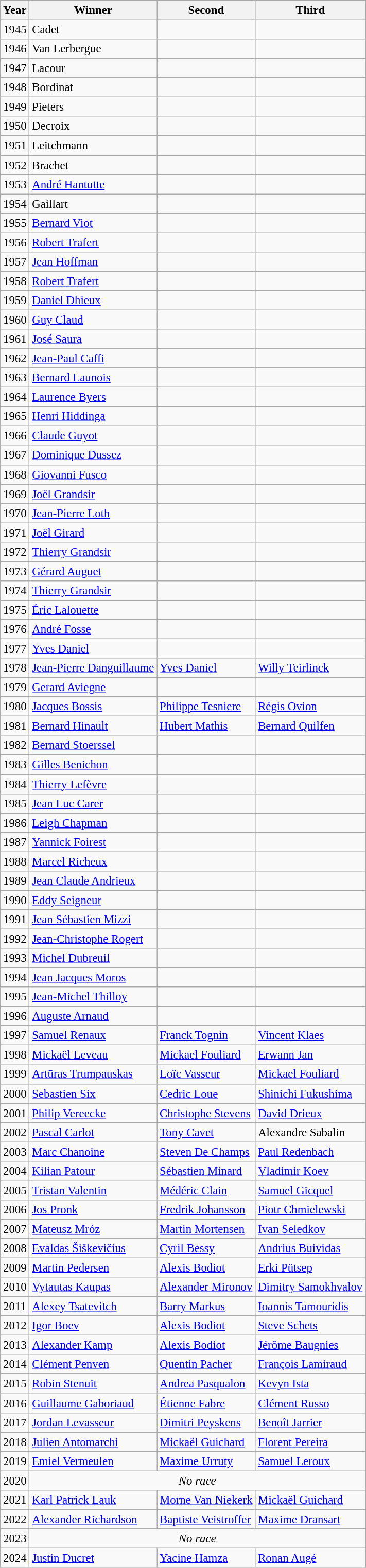<table class="wikitable sortable" style="font-size:95%">
<tr>
<th>Year</th>
<th>Winner</th>
<th>Second</th>
<th>Third</th>
</tr>
<tr>
<td>1945</td>
<td> Cadet</td>
<td></td>
<td></td>
</tr>
<tr>
<td>1946</td>
<td> Van Lerbergue</td>
<td></td>
<td></td>
</tr>
<tr>
<td>1947</td>
<td> Lacour</td>
<td></td>
<td></td>
</tr>
<tr>
<td>1948</td>
<td> Bordinat</td>
<td></td>
<td></td>
</tr>
<tr>
<td>1949</td>
<td> Pieters</td>
<td></td>
<td></td>
</tr>
<tr>
<td>1950</td>
<td> Decroix</td>
<td></td>
<td></td>
</tr>
<tr>
<td>1951</td>
<td> Leitchmann</td>
<td></td>
<td></td>
</tr>
<tr>
<td>1952</td>
<td> Brachet</td>
<td></td>
<td></td>
</tr>
<tr>
<td>1953</td>
<td> <a href='#'>André Hantutte</a></td>
<td></td>
<td></td>
</tr>
<tr>
<td>1954</td>
<td> Gaillart</td>
<td></td>
<td></td>
</tr>
<tr>
<td>1955</td>
<td> <a href='#'>Bernard Viot</a></td>
<td></td>
<td></td>
</tr>
<tr>
<td>1956</td>
<td> <a href='#'>Robert Trafert</a></td>
<td></td>
<td></td>
</tr>
<tr>
<td>1957</td>
<td> <a href='#'>Jean Hoffman</a></td>
<td></td>
<td></td>
</tr>
<tr>
<td>1958</td>
<td> <a href='#'>Robert Trafert</a></td>
<td></td>
<td></td>
</tr>
<tr>
<td>1959</td>
<td> <a href='#'>Daniel Dhieux</a></td>
<td></td>
<td></td>
</tr>
<tr>
<td>1960</td>
<td> <a href='#'>Guy Claud</a></td>
<td></td>
<td></td>
</tr>
<tr>
<td>1961</td>
<td> <a href='#'>José Saura</a></td>
<td></td>
<td></td>
</tr>
<tr>
<td>1962</td>
<td> <a href='#'>Jean-Paul Caffi</a></td>
<td></td>
<td></td>
</tr>
<tr>
<td>1963</td>
<td> <a href='#'>Bernard Launois</a></td>
<td></td>
<td></td>
</tr>
<tr>
<td>1964</td>
<td> <a href='#'>Laurence Byers</a></td>
<td></td>
<td></td>
</tr>
<tr>
<td>1965</td>
<td> <a href='#'>Henri Hiddinga</a></td>
<td></td>
<td></td>
</tr>
<tr>
<td>1966</td>
<td> <a href='#'>Claude Guyot</a></td>
<td></td>
<td></td>
</tr>
<tr>
<td>1967</td>
<td> <a href='#'>Dominique Dussez</a></td>
<td></td>
<td></td>
</tr>
<tr>
<td>1968</td>
<td> <a href='#'>Giovanni Fusco</a></td>
<td></td>
<td></td>
</tr>
<tr>
<td>1969</td>
<td> <a href='#'>Joël Grandsir</a></td>
<td></td>
<td></td>
</tr>
<tr>
<td>1970</td>
<td> <a href='#'>Jean-Pierre Loth</a></td>
<td></td>
<td></td>
</tr>
<tr>
<td>1971</td>
<td> <a href='#'>Joël Girard</a></td>
<td></td>
<td></td>
</tr>
<tr>
<td>1972</td>
<td> <a href='#'>Thierry Grandsir</a></td>
<td></td>
<td></td>
</tr>
<tr>
<td>1973</td>
<td> <a href='#'>Gérard Auguet</a></td>
<td></td>
<td></td>
</tr>
<tr>
<td>1974</td>
<td> <a href='#'>Thierry Grandsir</a></td>
<td></td>
<td></td>
</tr>
<tr>
<td>1975</td>
<td> <a href='#'>Éric Lalouette</a></td>
<td></td>
<td></td>
</tr>
<tr>
<td>1976</td>
<td> <a href='#'>André Fosse</a></td>
<td></td>
<td></td>
</tr>
<tr>
<td>1977</td>
<td> <a href='#'>Yves Daniel</a></td>
<td></td>
<td></td>
</tr>
<tr>
<td>1978</td>
<td> <a href='#'>Jean-Pierre Danguillaume</a></td>
<td> <a href='#'>Yves Daniel</a></td>
<td> <a href='#'>Willy Teirlinck</a></td>
</tr>
<tr>
<td>1979</td>
<td> <a href='#'>Gerard Aviegne</a></td>
<td></td>
<td></td>
</tr>
<tr>
<td>1980</td>
<td> <a href='#'>Jacques Bossis</a></td>
<td> <a href='#'>Philippe Tesniere</a></td>
<td> <a href='#'>Régis Ovion</a></td>
</tr>
<tr>
<td>1981</td>
<td> <a href='#'>Bernard Hinault</a></td>
<td> <a href='#'>Hubert Mathis</a></td>
<td> <a href='#'>Bernard Quilfen</a></td>
</tr>
<tr>
<td>1982</td>
<td> <a href='#'>Bernard Stoerssel</a></td>
<td></td>
<td></td>
</tr>
<tr>
<td>1983</td>
<td> <a href='#'>Gilles Benichon</a></td>
<td></td>
<td></td>
</tr>
<tr>
<td>1984</td>
<td> <a href='#'>Thierry Lefèvre</a></td>
<td></td>
<td></td>
</tr>
<tr>
<td>1985</td>
<td> <a href='#'>Jean Luc Carer</a></td>
<td></td>
<td></td>
</tr>
<tr>
<td>1986</td>
<td> <a href='#'>Leigh Chapman</a></td>
<td></td>
<td></td>
</tr>
<tr>
<td>1987</td>
<td> <a href='#'>Yannick Foirest</a></td>
<td></td>
<td></td>
</tr>
<tr>
<td>1988</td>
<td> <a href='#'>Marcel Richeux</a></td>
<td></td>
<td></td>
</tr>
<tr>
<td>1989</td>
<td> <a href='#'>Jean Claude Andrieux</a></td>
<td></td>
<td></td>
</tr>
<tr>
<td>1990</td>
<td> <a href='#'>Eddy Seigneur</a></td>
<td></td>
<td></td>
</tr>
<tr>
<td>1991</td>
<td> <a href='#'>Jean Sébastien Mizzi</a></td>
<td></td>
<td></td>
</tr>
<tr>
<td>1992</td>
<td> <a href='#'>Jean-Christophe Rogert</a></td>
<td></td>
<td></td>
</tr>
<tr>
<td>1993</td>
<td> <a href='#'>Michel Dubreuil</a></td>
<td></td>
<td></td>
</tr>
<tr>
<td>1994</td>
<td> <a href='#'>Jean Jacques Moros</a></td>
<td></td>
<td></td>
</tr>
<tr>
<td>1995</td>
<td> <a href='#'>Jean-Michel Thilloy</a></td>
<td></td>
<td></td>
</tr>
<tr>
<td>1996</td>
<td> <a href='#'>Auguste Arnaud</a></td>
<td></td>
<td></td>
</tr>
<tr>
<td>1997</td>
<td> <a href='#'>Samuel Renaux</a></td>
<td> <a href='#'>Franck Tognin</a></td>
<td> <a href='#'>Vincent Klaes</a></td>
</tr>
<tr>
<td>1998</td>
<td> <a href='#'>Mickaël Leveau</a></td>
<td> <a href='#'>Mickael Fouliard</a></td>
<td> <a href='#'>Erwann Jan</a></td>
</tr>
<tr>
<td>1999</td>
<td> <a href='#'>Artūras Trumpauskas</a></td>
<td> <a href='#'>Loïc Vasseur</a></td>
<td> <a href='#'>Mickael Fouliard</a></td>
</tr>
<tr>
<td>2000</td>
<td> <a href='#'>Sebastien Six</a></td>
<td> <a href='#'>Cedric Loue</a></td>
<td> <a href='#'>Shinichi Fukushima</a></td>
</tr>
<tr>
<td>2001</td>
<td> <a href='#'>Philip Vereecke</a></td>
<td> <a href='#'>Christophe Stevens</a></td>
<td> <a href='#'>David Drieux</a></td>
</tr>
<tr>
<td>2002</td>
<td> <a href='#'>Pascal Carlot</a></td>
<td> <a href='#'>Tony Cavet</a></td>
<td> Alexandre Sabalin</td>
</tr>
<tr>
<td>2003</td>
<td> <a href='#'>Marc Chanoine</a></td>
<td> <a href='#'>Steven De Champs</a></td>
<td> <a href='#'>Paul Redenbach</a></td>
</tr>
<tr>
<td>2004</td>
<td> <a href='#'>Kilian Patour</a></td>
<td> <a href='#'>Sébastien Minard</a></td>
<td> <a href='#'>Vladimir Koev</a></td>
</tr>
<tr>
<td>2005</td>
<td> <a href='#'>Tristan Valentin</a></td>
<td> <a href='#'>Médéric Clain</a></td>
<td> <a href='#'>Samuel Gicquel</a></td>
</tr>
<tr>
<td>2006</td>
<td> <a href='#'>Jos Pronk</a></td>
<td> <a href='#'>Fredrik Johansson</a></td>
<td> <a href='#'>Piotr Chmielewski</a></td>
</tr>
<tr>
<td>2007</td>
<td> <a href='#'>Mateusz Mróz</a></td>
<td> <a href='#'>Martin Mortensen</a></td>
<td> <a href='#'>Ivan Seledkov</a></td>
</tr>
<tr>
<td>2008</td>
<td> <a href='#'>Evaldas Šiškevičius</a></td>
<td> <a href='#'>Cyril Bessy</a></td>
<td> <a href='#'>Andrius Buividas</a></td>
</tr>
<tr>
<td>2009</td>
<td> <a href='#'>Martin Pedersen</a></td>
<td> <a href='#'>Alexis Bodiot</a></td>
<td> <a href='#'>Erki Pütsep</a></td>
</tr>
<tr>
<td>2010</td>
<td> <a href='#'>Vytautas Kaupas</a></td>
<td> <a href='#'>Alexander Mironov</a></td>
<td> <a href='#'>Dimitry Samokhvalov</a></td>
</tr>
<tr>
<td>2011</td>
<td> <a href='#'>Alexey Tsatevitch</a></td>
<td> <a href='#'>Barry Markus</a></td>
<td> <a href='#'>Ioannis Tamouridis</a></td>
</tr>
<tr>
<td>2012</td>
<td> <a href='#'>Igor Boev</a></td>
<td> <a href='#'>Alexis Bodiot</a></td>
<td> <a href='#'>Steve Schets</a></td>
</tr>
<tr>
<td>2013</td>
<td> <a href='#'>Alexander Kamp</a></td>
<td> <a href='#'>Alexis Bodiot</a></td>
<td> <a href='#'>Jérôme Baugnies</a></td>
</tr>
<tr>
<td>2014</td>
<td> <a href='#'>Clément Penven</a></td>
<td> <a href='#'>Quentin Pacher</a></td>
<td> <a href='#'>François Lamiraud</a></td>
</tr>
<tr>
<td>2015</td>
<td> <a href='#'>Robin Stenuit</a></td>
<td> <a href='#'>Andrea Pasqualon</a></td>
<td> <a href='#'>Kevyn Ista</a></td>
</tr>
<tr>
<td>2016</td>
<td> <a href='#'>Guillaume Gaboriaud</a></td>
<td> <a href='#'>Étienne Fabre</a></td>
<td> <a href='#'>Clément Russo</a></td>
</tr>
<tr>
<td>2017</td>
<td> <a href='#'>Jordan Levasseur</a></td>
<td> <a href='#'>Dimitri Peyskens</a></td>
<td> <a href='#'>Benoît Jarrier</a></td>
</tr>
<tr>
<td>2018</td>
<td> <a href='#'>Julien Antomarchi</a></td>
<td> <a href='#'>Mickaël Guichard</a></td>
<td> <a href='#'>Florent Pereira</a></td>
</tr>
<tr>
<td>2019</td>
<td> <a href='#'>Emiel Vermeulen</a></td>
<td> <a href='#'>Maxime Urruty</a></td>
<td> <a href='#'>Samuel Leroux</a></td>
</tr>
<tr>
<td>2020</td>
<td align=center colspan=3><em>No race</em></td>
</tr>
<tr>
<td>2021</td>
<td> <a href='#'>Karl Patrick Lauk</a></td>
<td> <a href='#'>Morne Van Niekerk</a></td>
<td> <a href='#'>Mickaël Guichard</a></td>
</tr>
<tr>
<td>2022</td>
<td> <a href='#'>Alexander Richardson</a></td>
<td> <a href='#'>Baptiste Veistroffer</a></td>
<td> <a href='#'>Maxime Dransart</a></td>
</tr>
<tr>
<td>2023</td>
<td align=center colspan=3><em>No race</em></td>
</tr>
<tr>
<td>2024</td>
<td> <a href='#'>Justin Ducret</a></td>
<td> <a href='#'>Yacine Hamza</a></td>
<td> <a href='#'>Ronan Augé</a></td>
</tr>
</table>
